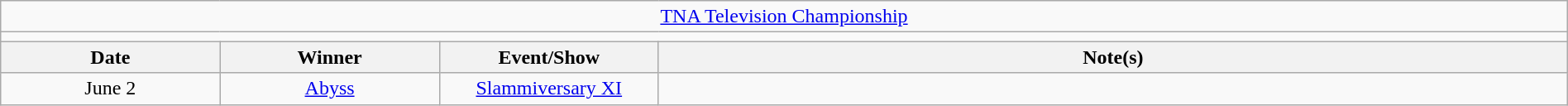<table class="wikitable" style="text-align:center; width:100%;">
<tr>
<td colspan="5"><a href='#'>TNA Television Championship</a></td>
</tr>
<tr>
<td colspan="5"><strong></strong></td>
</tr>
<tr>
<th width="14%">Date</th>
<th width="14%">Winner</th>
<th width="14%">Event/Show</th>
<th width="58%">Note(s)</th>
</tr>
<tr>
<td>June 2</td>
<td><a href='#'>Abyss</a></td>
<td><a href='#'>Slammiversary XI</a></td>
<td></td>
</tr>
</table>
